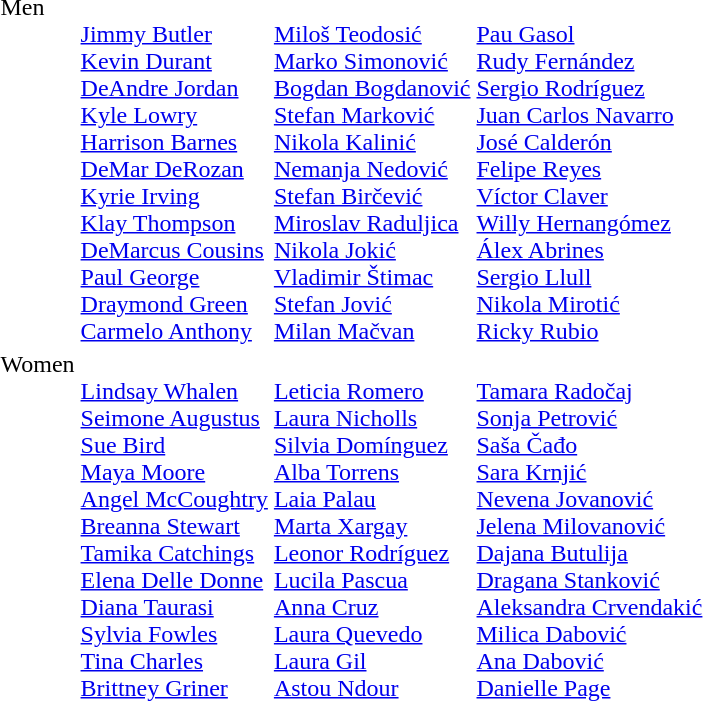<table>
<tr valign="top">
<td>Men<br></td>
<td><br><a href='#'>Jimmy Butler</a><br><a href='#'>Kevin Durant</a><br><a href='#'>DeAndre Jordan</a><br><a href='#'>Kyle Lowry</a><br><a href='#'>Harrison Barnes</a><br><a href='#'>DeMar DeRozan</a><br><a href='#'>Kyrie Irving</a><br><a href='#'>Klay Thompson</a><br><a href='#'>DeMarcus Cousins</a><br><a href='#'>Paul George</a><br><a href='#'>Draymond Green</a><br><a href='#'>Carmelo Anthony</a></td>
<td><br><a href='#'>Miloš Teodosić</a><br><a href='#'>Marko Simonović</a><br><a href='#'>Bogdan Bogdanović</a><br><a href='#'>Stefan Marković</a><br><a href='#'>Nikola Kalinić</a><br><a href='#'>Nemanja Nedović</a><br><a href='#'>Stefan Birčević</a><br><a href='#'>Miroslav Raduljica</a><br><a href='#'>Nikola Jokić</a><br><a href='#'>Vladimir Štimac</a><br><a href='#'>Stefan Jović</a><br><a href='#'>Milan Mačvan</a></td>
<td><br><a href='#'>Pau Gasol</a><br><a href='#'>Rudy Fernández</a><br><a href='#'>Sergio Rodríguez</a><br><a href='#'>Juan Carlos Navarro</a><br><a href='#'>José Calderón</a><br><a href='#'>Felipe Reyes</a><br><a href='#'>Víctor Claver</a><br><a href='#'>Willy Hernangómez</a><br><a href='#'>Álex Abrines</a><br><a href='#'>Sergio Llull</a><br><a href='#'>Nikola Mirotić</a><br><a href='#'>Ricky Rubio</a></td>
</tr>
<tr valign="top">
<td>Women<br></td>
<td><br><a href='#'>Lindsay Whalen</a><br><a href='#'>Seimone Augustus</a><br><a href='#'>Sue Bird</a><br><a href='#'>Maya Moore</a><br><a href='#'>Angel McCoughtry</a><br><a href='#'>Breanna Stewart</a><br><a href='#'>Tamika Catchings</a><br><a href='#'>Elena Delle Donne</a><br><a href='#'>Diana Taurasi</a><br><a href='#'>Sylvia Fowles</a><br><a href='#'>Tina Charles</a><br><a href='#'>Brittney Griner</a></td>
<td><br><a href='#'>Leticia Romero</a><br><a href='#'>Laura Nicholls</a><br><a href='#'>Silvia Domínguez</a><br><a href='#'>Alba Torrens</a><br><a href='#'>Laia Palau</a><br><a href='#'>Marta Xargay</a><br><a href='#'>Leonor Rodríguez</a><br><a href='#'>Lucila Pascua</a><br><a href='#'>Anna Cruz</a><br><a href='#'>Laura Quevedo</a><br><a href='#'>Laura Gil</a><br><a href='#'>Astou Ndour</a></td>
<td><br><a href='#'>Tamara Radočaj</a><br><a href='#'>Sonja Petrović</a><br><a href='#'>Saša Čađo</a><br><a href='#'>Sara Krnjić</a><br><a href='#'>Nevena Jovanović</a><br><a href='#'>Jelena Milovanović</a><br><a href='#'>Dajana Butulija</a><br><a href='#'>Dragana Stanković</a><br><a href='#'>Aleksandra Crvendakić</a><br><a href='#'>Milica Dabović</a><br><a href='#'>Ana Dabović</a><br><a href='#'>Danielle Page</a></td>
</tr>
</table>
